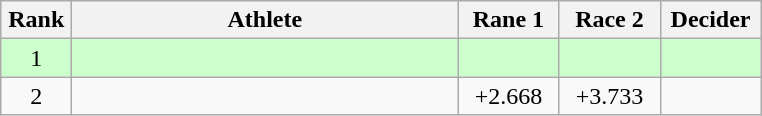<table class=wikitable style="text-align:center">
<tr>
<th width=40>Rank</th>
<th width=250>Athlete</th>
<th width=60>Rane 1</th>
<th width=60>Race 2</th>
<th width=60>Decider</th>
</tr>
<tr bgcolor="ccffcc">
<td>1</td>
<td align=left></td>
<td></td>
<td></td>
<td></td>
</tr>
<tr>
<td>2</td>
<td align=left></td>
<td>+2.668</td>
<td>+3.733</td>
<td></td>
</tr>
</table>
